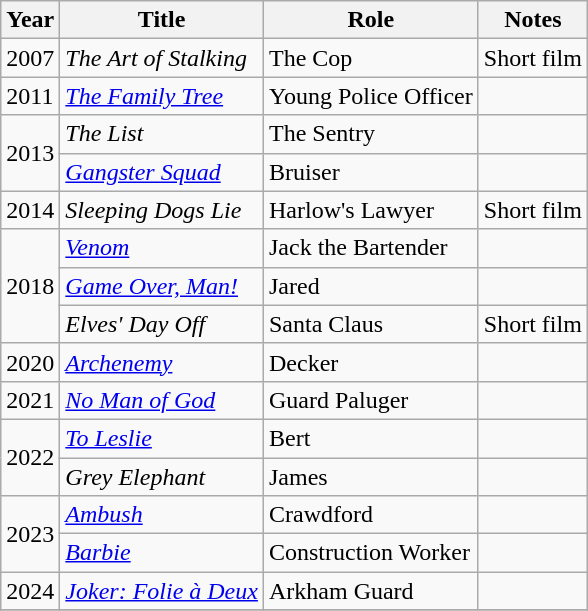<table class="wikitable sortable">
<tr>
<th>Year</th>
<th>Title</th>
<th>Role</th>
<th class="unsortable">Notes</th>
</tr>
<tr>
<td>2007</td>
<td><em>The Art of Stalking</em></td>
<td>The Cop</td>
<td>Short film</td>
</tr>
<tr>
<td>2011</td>
<td><em><a href='#'>The Family Tree</a></em></td>
<td>Young Police Officer</td>
<td></td>
</tr>
<tr>
<td rowspan="2">2013</td>
<td><em>The List</em></td>
<td>The Sentry</td>
<td></td>
</tr>
<tr>
<td><em><a href='#'>Gangster Squad</a></em></td>
<td>Bruiser</td>
<td></td>
</tr>
<tr>
<td>2014</td>
<td><em>Sleeping Dogs Lie</em></td>
<td>Harlow's Lawyer</td>
<td>Short film</td>
</tr>
<tr>
<td rowspan="3">2018</td>
<td><em><a href='#'>Venom</a></em></td>
<td>Jack the Bartender</td>
<td></td>
</tr>
<tr>
<td><em><a href='#'>Game Over, Man!</a></em></td>
<td>Jared</td>
<td></td>
</tr>
<tr>
<td><em>Elves' Day Off</em></td>
<td>Santa Claus</td>
<td>Short film</td>
</tr>
<tr>
<td>2020</td>
<td><em><a href='#'>Archenemy</a></em></td>
<td>Decker</td>
<td></td>
</tr>
<tr>
<td>2021</td>
<td><em><a href='#'>No Man of God</a></em></td>
<td>Guard Paluger</td>
<td></td>
</tr>
<tr>
<td rowspan="2">2022</td>
<td><em><a href='#'>To Leslie</a></em></td>
<td>Bert</td>
<td></td>
</tr>
<tr>
<td><em>Grey Elephant</em></td>
<td>James</td>
<td></td>
</tr>
<tr>
<td rowspan="2">2023</td>
<td><em><a href='#'>Ambush</a></em></td>
<td>Crawdford</td>
<td></td>
</tr>
<tr>
<td><em><a href='#'>Barbie</a></em></td>
<td>Construction Worker</td>
<td></td>
</tr>
<tr>
<td>2024</td>
<td><em><a href='#'>Joker: Folie à Deux</a></em></td>
<td>Arkham Guard</td>
<td></td>
</tr>
<tr>
</tr>
</table>
